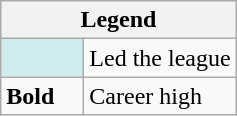<table class="wikitable">
<tr>
<th colspan="2">Legend</th>
</tr>
<tr>
<td style="background:#cfecec; width:3em;"></td>
<td>Led the league</td>
</tr>
<tr>
<td><strong>Bold</strong></td>
<td>Career high</td>
</tr>
</table>
